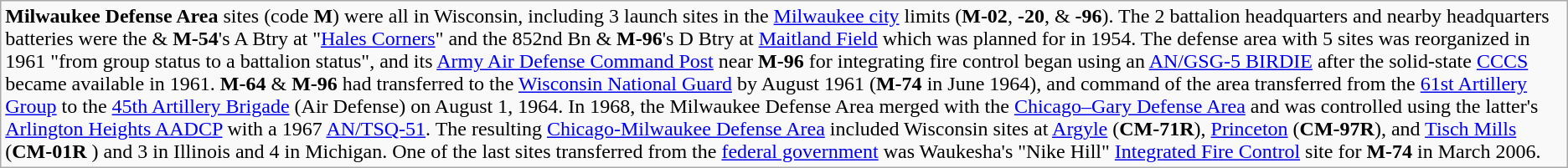<table class="wikitable borderless">
<tr valign="top">
<td><strong>Milwaukee Defense Area</strong> sites (code <strong>M</strong>) were all in Wisconsin, including 3 launch sites in the <a href='#'>Milwaukee city</a> limits (<strong>M-02</strong>, <strong>-20</strong>, & <strong>-96</strong>). The 2 battalion headquarters and nearby headquarters batteries were the  & <strong>M-54</strong>'s A Btry at "<a href='#'>Hales Corners</a>" and the 852nd Bn & <strong>M-96</strong>'s D Btry at <a href='#'>Maitland Field</a> which was planned for  in 1954. The defense area with 5 sites was reorganized in 1961 "from group status to a battalion status", and its <a href='#'>Army Air Defense Command Post</a> near <strong>M-96</strong> for integrating fire control began using an <a href='#'>AN/GSG-5 BIRDIE</a> after the solid-state <a href='#'>CCCS</a> became available in 1961. <strong>M-64</strong> & <strong>M-96</strong> had transferred to the <a href='#'>Wisconsin National Guard</a> by August 1961 (<strong>M-74</strong> in June 1964), and command of the area transferred from the <a href='#'>61st Artillery Group</a> to the <a href='#'>45th Artillery Brigade</a> (Air Defense) on August 1, 1964. In 1968, the Milwaukee Defense Area merged with the <a href='#'>Chicago–Gary Defense Area</a> and was controlled using the latter's <a href='#'>Arlington Heights AADCP</a> with a 1967 <a href='#'>AN/TSQ-51</a>. The resulting <a href='#'>Chicago-Milwaukee Defense Area</a> included Wisconsin sites at <a href='#'>Argyle</a> (<strong>CM-71R</strong>), <a href='#'>Princeton</a> (<strong>CM-97R</strong>), and <a href='#'>Tisch Mills</a> (<strong>CM-01R</strong> ) and 3 in Illinois and 4 in Michigan. One of the last sites transferred from the <a href='#'>federal government</a> was Waukesha's "Nike Hill" <a href='#'>Integrated Fire Control</a> site for <strong>M-74</strong> in March 2006.</td>
</tr>
</table>
